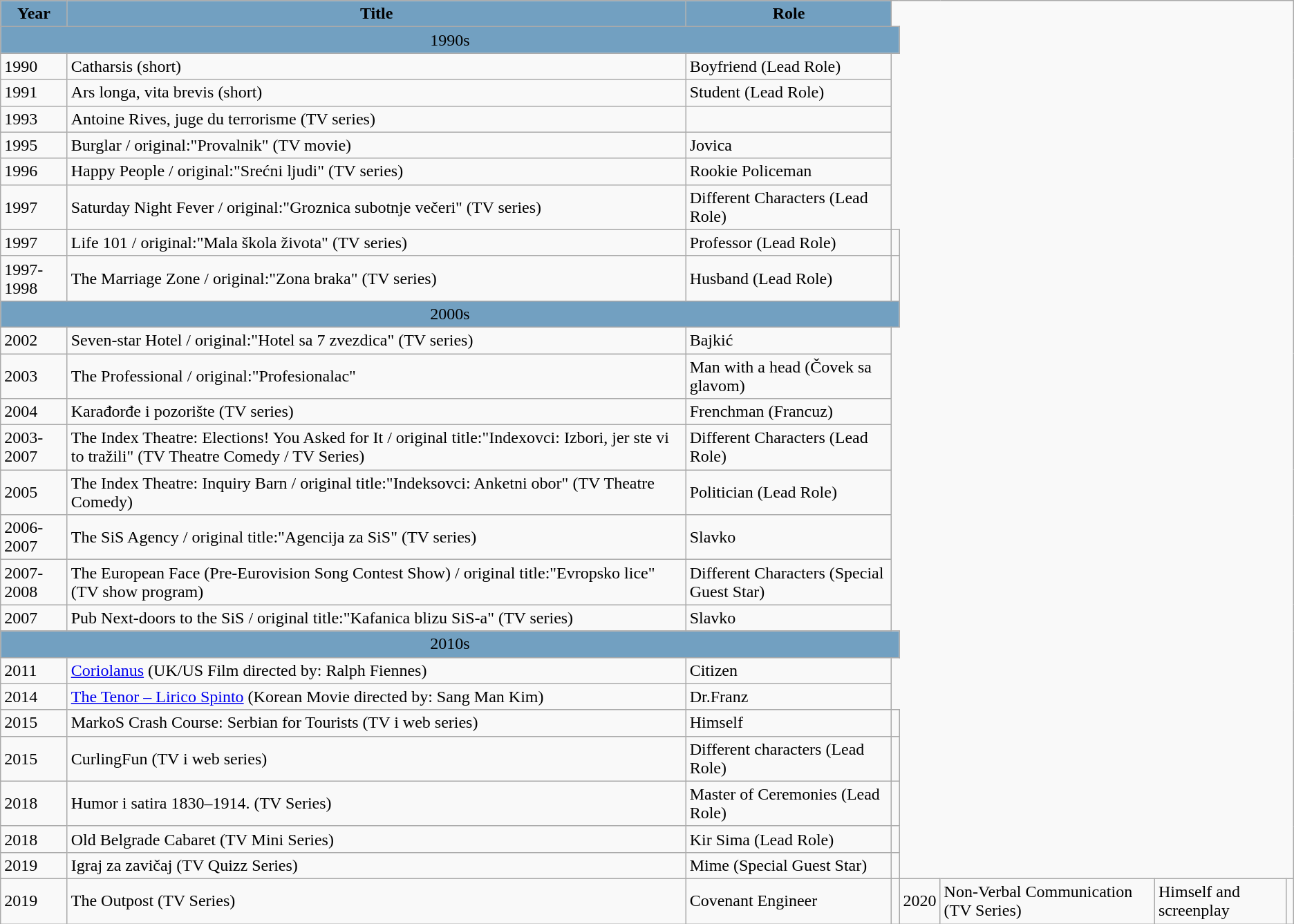<table align="center" class="wikitable sortable">
<tr>
<th style=background:#72A0C1;>Year</th>
<th style=background:#72A0C1;>Title</th>
<th style=background:#72A0C1;>Role</th>
</tr>
<tr bgcolor="#72A0C1" align=center>
<td colspan="4">1990s</td>
</tr>
<tr>
<td>1990</td>
<td>Catharsis (short)</td>
<td>Boyfriend (Lead Role)</td>
</tr>
<tr>
<td>1991</td>
<td>Ars longa, vita brevis (short)</td>
<td>Student (Lead Role)</td>
</tr>
<tr>
<td>1993</td>
<td>Antoine Rives, juge du terrorisme (TV series)</td>
<td></td>
</tr>
<tr>
<td>1995</td>
<td>Burglar / original:"Provalnik" (TV movie)</td>
<td>Jovica</td>
</tr>
<tr>
<td>1996</td>
<td>Happy People / original:"Srećni ljudi" (TV series)</td>
<td>Rookie Policeman</td>
</tr>
<tr>
<td>1997</td>
<td>Saturday Night Fever / original:"Groznica subotnje večeri" (TV series)</td>
<td>Different Characters (Lead Role)</td>
</tr>
<tr>
<td>1997</td>
<td>Life 101 / original:"Mala škola života" (TV series)</td>
<td>Professor (Lead Role)</td>
<td></td>
</tr>
<tr>
<td>1997-1998</td>
<td>The Marriage Zone / original:"Zona braka" (TV series)</td>
<td>Husband (Lead Role)</td>
<td></td>
</tr>
<tr bgcolor="#72A0C1" align=center>
<td colspan="4">2000s</td>
</tr>
<tr>
<td>2002</td>
<td>Seven-star Hotel / original:"Hotel sa 7 zvezdica" (TV series)</td>
<td>Bajkić</td>
</tr>
<tr>
<td>2003</td>
<td>The Professional / original:"Profesionalac"</td>
<td>Man with a head (Čovek sa glavom)</td>
</tr>
<tr>
<td>2004</td>
<td>Karađorđe i pozorište (TV series)</td>
<td>Frenchman (Francuz)</td>
</tr>
<tr>
<td>2003-2007</td>
<td>The Index Theatre: Elections! You Asked for It / original title:"Indexovci: Izbori, jer ste vi to tražili" (TV Theatre Comedy / TV Series)</td>
<td>Different Characters (Lead Role)</td>
</tr>
<tr>
<td>2005</td>
<td>The Index Theatre: Inquiry Barn / original title:"Indeksovci: Anketni obor" (TV Theatre Comedy)</td>
<td>Politician (Lead Role)</td>
</tr>
<tr>
<td>2006-2007</td>
<td>The SiS Agency / original title:"Agencija za SiS" (TV series)</td>
<td>Slavko</td>
</tr>
<tr>
<td>2007-2008</td>
<td>The European Face (Pre-Eurovision Song Contest Show) / original title:"Evropsko lice" (TV show program)</td>
<td>Different Characters (Special Guest Star)</td>
</tr>
<tr>
<td>2007</td>
<td>Pub Next-doors to the SiS / original title:"Kafanica blizu SiS-a" (TV series)</td>
<td>Slavko</td>
</tr>
<tr>
</tr>
<tr bgcolor="#72A0C1" align=center>
<td colspan="4">2010s</td>
</tr>
<tr>
<td>2011</td>
<td><a href='#'>Coriolanus</a> (UK/US Film directed by: Ralph Fiennes)</td>
<td>Citizen</td>
</tr>
<tr>
<td>2014</td>
<td><a href='#'>The Tenor – Lirico Spinto</a> (Korean Movie directed by: Sang Man Kim)</td>
<td>Dr.Franz</td>
</tr>
<tr>
<td>2015</td>
<td>MarkoS Crash Course: Serbian for Tourists (TV i web series)</td>
<td>Himself</td>
<td></td>
</tr>
<tr>
<td>2015</td>
<td>CurlingFun (TV i web series)</td>
<td>Different characters (Lead Role)</td>
<td></td>
</tr>
<tr>
<td>2018</td>
<td>Humor i satira 1830–1914. (TV Series)</td>
<td>Master of Ceremonies (Lead Role)</td>
<td></td>
</tr>
<tr>
<td>2018</td>
<td>Old Belgrade Cabaret (TV Mini Series)</td>
<td>Kir Sima (Lead Role)</td>
<td></td>
</tr>
<tr>
<td>2019</td>
<td>Igraj za zavičaj (TV Quizz Series)</td>
<td>Mime (Special Guest Star)</td>
<td></td>
</tr>
<tr>
<td>2019</td>
<td>The Outpost (TV Series)</td>
<td>Covenant Engineer</td>
<td></td>
<td>2020</td>
<td>Non-Verbal Communication (TV Series)</td>
<td>Himself and screenplay</td>
<td></td>
</tr>
</table>
